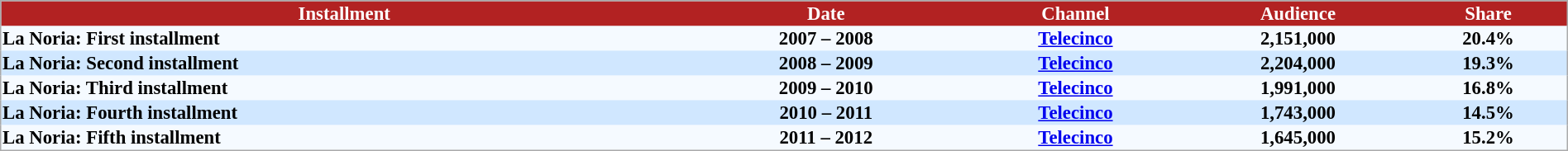<table cellspacing="0" style="background: #EBF5FF; border: 1px #aaa solid; border-collapse: collapse; font-size: 95%;" width=100%>
<tr bgcolor=#B22222 style="color:white;">
<th>Installment</th>
<th>Date</th>
<th>Channel</th>
<th>Audience</th>
<th>Share</th>
</tr>
<tr ---- align="center">
</tr>
<tr ---- bgcolor="#F5FAFF">
<td><strong>La Noria: First installment</strong></td>
<th>2007 – 2008</th>
<th><a href='#'>Telecinco</a></th>
<th>2,151,000</th>
<th>20.4%</th>
</tr>
<tr ---- align="center">
</tr>
<tr ---- bgcolor="#D0E7FF">
<td><strong>La Noria: Second installment</strong></td>
<th>2008 – 2009</th>
<th><a href='#'>Telecinco</a></th>
<th>2,204,000</th>
<th>19.3%</th>
</tr>
<tr ---- align="center">
</tr>
<tr ---- bgcolor="#F5FAFF">
<td><strong>La Noria: Third installment</strong></td>
<th>2009 – 2010</th>
<th><a href='#'>Telecinco</a></th>
<th>1,991,000</th>
<th>16.8%</th>
</tr>
<tr ---- align="center">
</tr>
<tr ---- bgcolor="#D0E7FF">
<td><strong>La Noria: Fourth installment</strong></td>
<th>2010 – 2011</th>
<th><a href='#'>Telecinco</a></th>
<th>1,743,000</th>
<th>14.5%</th>
</tr>
<tr ---- align="center">
</tr>
<tr ---- bgcolor="#F5FAFF">
<td><strong>La Noria: Fifth installment</strong></td>
<th>2011 – 2012</th>
<th><a href='#'>Telecinco</a></th>
<th>1,645,000</th>
<th>15.2%</th>
</tr>
</table>
